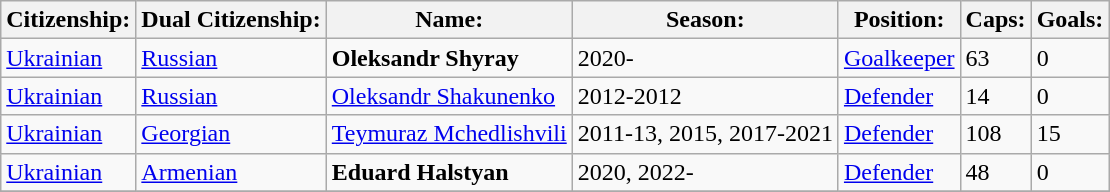<table class="wikitable sortable" style="font-size:100%; text-align:Lef;">
<tr>
<th>Citizenship:</th>
<th>Dual Citizenship:</th>
<th>Name:</th>
<th>Season:</th>
<th>Position:</th>
<th>Caps:</th>
<th>Goals:</th>
</tr>
<tr>
<td> <a href='#'>Ukrainian</a></td>
<td> <a href='#'>Russian</a></td>
<td align="left"><strong>Oleksandr Shyray</strong></td>
<td>2020-</td>
<td><a href='#'>Goalkeeper</a></td>
<td>63</td>
<td>0</td>
</tr>
<tr>
<td> <a href='#'>Ukrainian</a></td>
<td> <a href='#'>Russian</a></td>
<td align="left"><a href='#'>Oleksandr Shakunenko</a></td>
<td>2012-2012</td>
<td><a href='#'>Defender</a></td>
<td>14</td>
<td>0</td>
</tr>
<tr>
<td> <a href='#'>Ukrainian</a></td>
<td> <a href='#'>Georgian</a></td>
<td align="left"><a href='#'>Teymuraz Mchedlishvili</a></td>
<td>2011-13, 2015, 2017-2021</td>
<td><a href='#'>Defender</a></td>
<td>108</td>
<td>15</td>
</tr>
<tr>
<td> <a href='#'>Ukrainian</a></td>
<td> <a href='#'>Armenian</a></td>
<td align="left"><strong>Eduard Halstyan</strong></td>
<td>2020, 2022-</td>
<td><a href='#'>Defender</a></td>
<td>48</td>
<td>0</td>
</tr>
<tr>
</tr>
</table>
